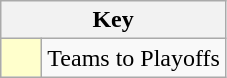<table class="wikitable" style="text-align: center;">
<tr>
<th colspan=2>Key</th>
</tr>
<tr>
<td style="background:#ffffcc; width:20px;"></td>
<td align=left>Teams to Playoffs</td>
</tr>
</table>
